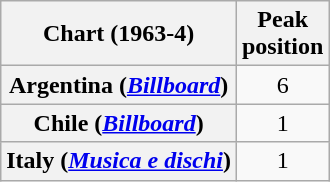<table class="wikitable plainrowheaders" style="text-align:center">
<tr>
<th scope="col">Chart (1963-4)</th>
<th scope="col">Peak<br>position</th>
</tr>
<tr>
<th scope="row">Argentina (<em><a href='#'>Billboard</a></em>)</th>
<td style="text-align:center">6</td>
</tr>
<tr>
<th scope="row">Chile (<em><a href='#'>Billboard</a></em>)</th>
<td style="text-align:center">1</td>
</tr>
<tr>
<th scope="row">Italy (<em><a href='#'>Musica e dischi</a></em>)</th>
<td style="text-align:center">1</td>
</tr>
</table>
